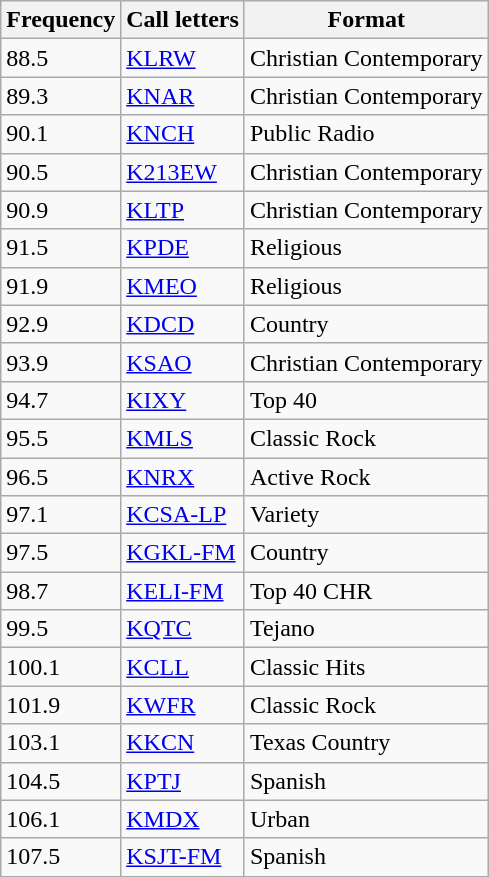<table class="wikitable sortable">
<tr>
<th valign="bottom">Frequency<br></th>
<th valign="bottom">Call letters<br></th>
<th valign="bottom">Format</th>
</tr>
<tr>
<td>88.5</td>
<td><a href='#'>KLRW</a></td>
<td>Christian Contemporary</td>
</tr>
<tr>
<td>89.3</td>
<td><a href='#'>KNAR</a></td>
<td>Christian Contemporary</td>
</tr>
<tr>
<td>90.1</td>
<td><a href='#'>KNCH</a></td>
<td>Public Radio</td>
</tr>
<tr>
<td>90.5</td>
<td><a href='#'>K213EW</a></td>
<td>Christian Contemporary</td>
</tr>
<tr>
<td>90.9</td>
<td><a href='#'>KLTP</a></td>
<td>Christian Contemporary</td>
</tr>
<tr>
<td>91.5</td>
<td><a href='#'>KPDE</a></td>
<td>Religious</td>
</tr>
<tr>
<td>91.9</td>
<td><a href='#'>KMEO</a></td>
<td>Religious</td>
</tr>
<tr>
<td>92.9</td>
<td><a href='#'>KDCD</a></td>
<td>Country</td>
</tr>
<tr>
<td>93.9</td>
<td><a href='#'>KSAO</a></td>
<td>Christian Contemporary</td>
</tr>
<tr>
<td>94.7</td>
<td><a href='#'>KIXY</a></td>
<td>Top 40</td>
</tr>
<tr>
<td>95.5</td>
<td><a href='#'>KMLS</a></td>
<td>Classic Rock</td>
</tr>
<tr>
<td>96.5</td>
<td><a href='#'>KNRX</a></td>
<td>Active Rock</td>
</tr>
<tr>
<td>97.1</td>
<td><a href='#'>KCSA-LP</a></td>
<td>Variety</td>
</tr>
<tr>
<td>97.5</td>
<td><a href='#'>KGKL-FM</a></td>
<td>Country</td>
</tr>
<tr>
<td>98.7</td>
<td><a href='#'>KELI-FM</a></td>
<td>Top 40 CHR</td>
</tr>
<tr>
<td>99.5</td>
<td><a href='#'>KQTC</a></td>
<td>Tejano</td>
</tr>
<tr>
<td>100.1</td>
<td><a href='#'>KCLL</a></td>
<td>Classic Hits</td>
</tr>
<tr>
<td>101.9</td>
<td><a href='#'>KWFR</a></td>
<td>Classic Rock</td>
</tr>
<tr>
<td>103.1</td>
<td><a href='#'>KKCN</a></td>
<td>Texas Country</td>
</tr>
<tr>
<td>104.5</td>
<td><a href='#'>KPTJ</a></td>
<td>Spanish</td>
</tr>
<tr>
<td>106.1</td>
<td><a href='#'>KMDX</a></td>
<td>Urban</td>
</tr>
<tr>
<td>107.5</td>
<td><a href='#'>KSJT-FM</a></td>
<td>Spanish</td>
</tr>
<tr>
</tr>
</table>
